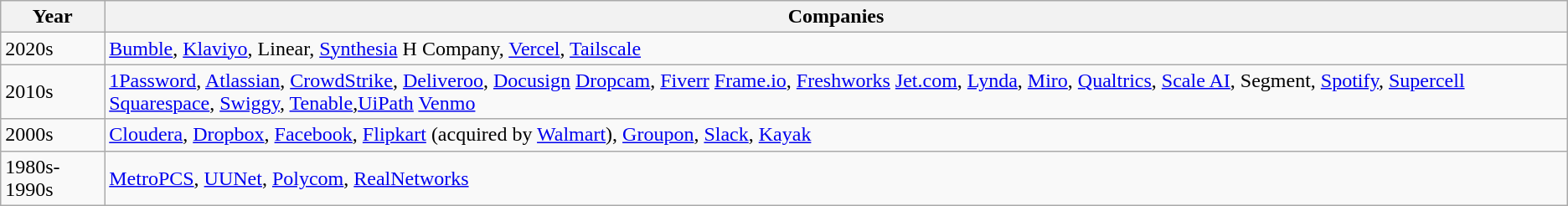<table class="wikitable">
<tr>
<th>Year</th>
<th>Companies</th>
</tr>
<tr>
<td>2020s</td>
<td><a href='#'>Bumble</a>, <a href='#'>Klaviyo</a>, Linear, <a href='#'>Synthesia</a> H Company, <a href='#'>Vercel</a>, <a href='#'>Tailscale</a></td>
</tr>
<tr>
<td>2010s</td>
<td><a href='#'>1Password</a>, <a href='#'>Atlassian</a>, <a href='#'>CrowdStrike</a>, <a href='#'>Deliveroo</a>, <a href='#'>Docusign</a> <a href='#'>Dropcam</a>, <a href='#'>Fiverr</a> <a href='#'>Frame.io</a>, <a href='#'>Freshworks</a> <a href='#'>Jet.com</a>, <a href='#'>Lynda</a>, <a href='#'>Miro</a>, <a href='#'>Qualtrics</a>, <a href='#'>Scale AI</a>, Segment, <a href='#'>Spotify</a>, <a href='#'>Supercell</a> <a href='#'>Squarespace</a>, <a href='#'>Swiggy</a>, <a href='#'>Tenable</a>,<a href='#'>UiPath</a> <a href='#'>Venmo</a></td>
</tr>
<tr>
<td>2000s</td>
<td><a href='#'>Cloudera</a>, <a href='#'>Dropbox</a>, <a href='#'>Facebook</a>, <a href='#'>Flipkart</a> (acquired by <a href='#'>Walmart</a>), <a href='#'>Groupon</a>, <a href='#'>Slack</a>, <a href='#'>Kayak</a></td>
</tr>
<tr>
<td>1980s-1990s</td>
<td><a href='#'>MetroPCS</a>, <a href='#'>UUNet</a>, <a href='#'>Polycom</a>, <a href='#'>RealNetworks</a></td>
</tr>
</table>
